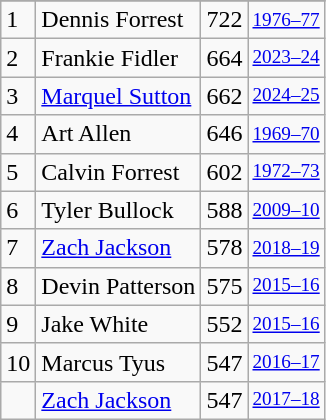<table class="wikitable">
<tr>
</tr>
<tr>
<td>1</td>
<td>Dennis Forrest</td>
<td>722</td>
<td style="font-size:80%;"><a href='#'>1976–77</a></td>
</tr>
<tr>
<td>2</td>
<td>Frankie Fidler</td>
<td>664</td>
<td style="font-size:80%;"><a href='#'>2023–24</a></td>
</tr>
<tr>
<td>3</td>
<td><a href='#'>Marquel Sutton</a></td>
<td>662</td>
<td style="font-size:80%;"><a href='#'>2024–25</a></td>
</tr>
<tr>
<td>4</td>
<td>Art Allen</td>
<td>646</td>
<td style="font-size:80%;"><a href='#'>1969–70</a></td>
</tr>
<tr>
<td>5</td>
<td>Calvin Forrest</td>
<td>602</td>
<td style="font-size:80%;"><a href='#'>1972–73</a></td>
</tr>
<tr>
<td>6</td>
<td>Tyler Bullock</td>
<td>588</td>
<td style="font-size:80%;"><a href='#'>2009–10</a></td>
</tr>
<tr>
<td>7</td>
<td><a href='#'>Zach Jackson</a></td>
<td>578</td>
<td style="font-size:80%;"><a href='#'>2018–19</a></td>
</tr>
<tr>
<td>8</td>
<td>Devin Patterson</td>
<td>575</td>
<td style="font-size:80%;"><a href='#'>2015–16</a></td>
</tr>
<tr>
<td>9</td>
<td>Jake White</td>
<td>552</td>
<td style="font-size:80%;"><a href='#'>2015–16</a></td>
</tr>
<tr>
<td>10</td>
<td>Marcus Tyus</td>
<td>547</td>
<td style="font-size:80%;"><a href='#'>2016–17</a></td>
</tr>
<tr>
<td></td>
<td><a href='#'>Zach Jackson</a></td>
<td>547</td>
<td style="font-size:80%;"><a href='#'>2017–18</a></td>
</tr>
</table>
